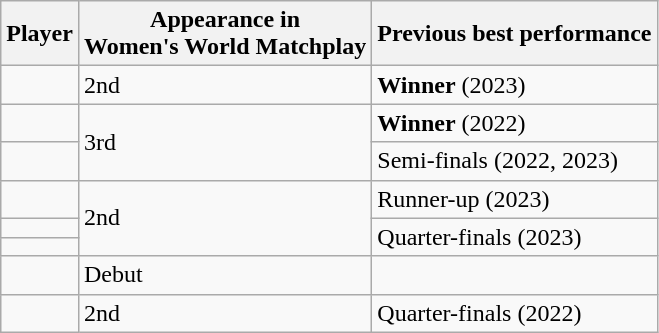<table class="wikitable sortable" style="text-align: left;">
<tr>
<th>Player</th>
<th data-sort-type="number">Appearance in<br>Women's World Matchplay</th>
<th data-sort-type="number">Previous best performance</th>
</tr>
<tr>
<td></td>
<td>2nd</td>
<td><strong>Winner</strong> (2023)</td>
</tr>
<tr>
<td></td>
<td rowspan=2>3rd</td>
<td><strong>Winner</strong> (2022)</td>
</tr>
<tr>
<td></td>
<td>Semi-finals (2022, 2023)</td>
</tr>
<tr>
<td></td>
<td rowspan=3>2nd</td>
<td>Runner-up (2023)</td>
</tr>
<tr>
<td></td>
<td rowspan=2>Quarter-finals (2023)</td>
</tr>
<tr>
<td></td>
</tr>
<tr>
<td></td>
<td>Debut</td>
<td></td>
</tr>
<tr>
<td></td>
<td>2nd</td>
<td>Quarter-finals (2022)</td>
</tr>
</table>
